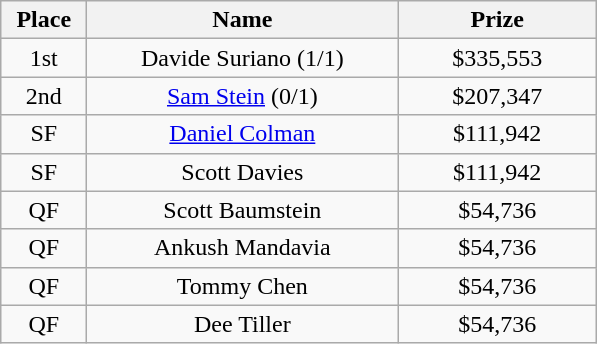<table class="wikitable">
<tr>
<th width="50">Place</th>
<th width="200">Name</th>
<th width="125">Prize</th>
</tr>
<tr>
<td align = "center">1st</td>
<td align = "center">Davide Suriano (1/1)</td>
<td align = "center">$335,553</td>
</tr>
<tr>
<td align = "center">2nd</td>
<td align = "center"><a href='#'>Sam Stein</a> (0/1)</td>
<td align = "center">$207,347</td>
</tr>
<tr>
<td align = "center">SF</td>
<td align = "center"><a href='#'>Daniel Colman</a></td>
<td align = "center">$111,942</td>
</tr>
<tr>
<td align = "center">SF</td>
<td align = "center">Scott Davies</td>
<td align = "center">$111,942</td>
</tr>
<tr>
<td align = "center">QF</td>
<td align = "center">Scott Baumstein</td>
<td align = "center">$54,736</td>
</tr>
<tr>
<td align = "center">QF</td>
<td align = "center">Ankush Mandavia</td>
<td align = "center">$54,736</td>
</tr>
<tr>
<td align = "center">QF</td>
<td align = "center">Tommy Chen</td>
<td align = "center">$54,736</td>
</tr>
<tr>
<td align = "center">QF</td>
<td align = "center">Dee Tiller</td>
<td align = "center">$54,736</td>
</tr>
</table>
